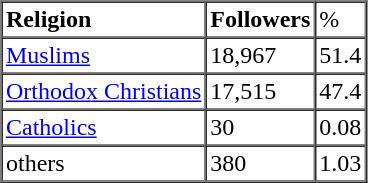<table border=1 cellspacing=0 cellpadding=2>
<tr>
<td><strong>Religion</strong></td>
<td><strong>Followers</strong></td>
<td>%</td>
</tr>
<tr>
<td><a href='#'>Muslims</a></td>
<td>18,967</td>
<td>51.4</td>
</tr>
<tr>
<td><a href='#'>Orthodox Christians</a></td>
<td>17,515</td>
<td>47.4</td>
</tr>
<tr>
<td><a href='#'>Catholics</a></td>
<td>30</td>
<td>0.08</td>
</tr>
<tr>
<td>others</td>
<td>380</td>
<td>1.03</td>
</tr>
<tr>
</tr>
</table>
